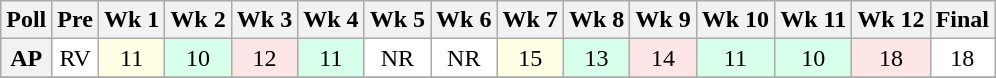<table class="wikitable" style="white-space:nowrap;">
<tr>
<th>Poll</th>
<th>Pre</th>
<th>Wk 1</th>
<th>Wk 2</th>
<th>Wk 3</th>
<th>Wk 4</th>
<th>Wk 5</th>
<th>Wk 6</th>
<th>Wk 7</th>
<th>Wk 8</th>
<th>Wk 9</th>
<th>Wk 10</th>
<th>Wk 11</th>
<th>Wk 12</th>
<th>Final</th>
</tr>
<tr style="text-align:center;">
<th>AP</th>
<td style="background:#FFF;">RV</td>
<td style="background:#FFFFE6">11</td>
<td style="background:#D8FFEB;">10</td>
<td style="background:#FFE6E6;">12</td>
<td style="background:#D8FFEB;">11</td>
<td style="background:#FFF;">NR</td>
<td style="background:#FFF;">NR</td>
<td style="background:#FFFFE6">15</td>
<td style="background:#D8FFEB;">13</td>
<td style="background:#FFE6E6;">14</td>
<td style="background:#D8FFEB;">11</td>
<td style="background:#D8FFEB;">10</td>
<td style="background:#FFE6E6;">18</td>
<td style="background:#FFF;">18</td>
</tr>
<tr style="text-align:center;">
</tr>
</table>
